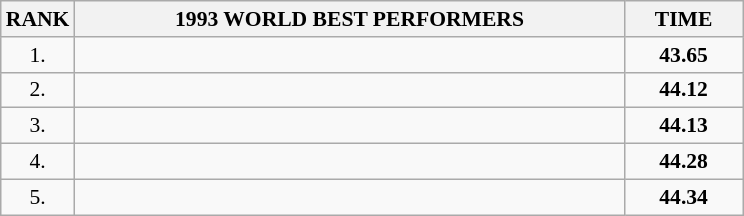<table class="wikitable" style="border-collapse: collapse; font-size: 90%;">
<tr>
<th>RANK</th>
<th align="center" style="width: 25em">1993 WORLD BEST PERFORMERS</th>
<th align="center" style="width: 5em">TIME</th>
</tr>
<tr>
<td align="center">1.</td>
<td></td>
<td align="center"><strong>43.65</strong></td>
</tr>
<tr>
<td align="center">2.</td>
<td></td>
<td align="center"><strong>44.12</strong></td>
</tr>
<tr>
<td align="center">3.</td>
<td></td>
<td align="center"><strong>44.13</strong></td>
</tr>
<tr>
<td align="center">4.</td>
<td></td>
<td align="center"><strong>44.28</strong></td>
</tr>
<tr>
<td align="center">5.</td>
<td></td>
<td align="center"><strong>44.34</strong></td>
</tr>
</table>
